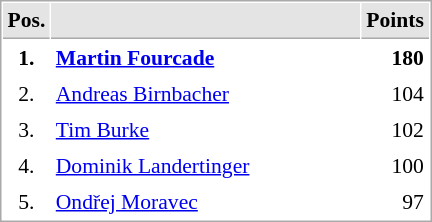<table cellspacing="1" cellpadding="3" style="border:1px solid #AAAAAA;font-size:90%">
<tr bgcolor="#E4E4E4">
<th style="border-bottom:1px solid #AAAAAA" width=10>Pos.</th>
<th style="border-bottom:1px solid #AAAAAA" width=200></th>
<th style="border-bottom:1px solid #AAAAAA" width=20>Points</th>
</tr>
<tr>
<td align="center"><strong>1.</strong></td>
<td> <strong><a href='#'>Martin Fourcade</a></strong></td>
<td align="right"><strong>180</strong></td>
</tr>
<tr>
<td align="center">2.</td>
<td> <a href='#'>Andreas Birnbacher</a></td>
<td align="right">104</td>
</tr>
<tr>
<td align="center">3.</td>
<td> <a href='#'>Tim Burke</a></td>
<td align="right">102</td>
</tr>
<tr>
<td align="center">4.</td>
<td> <a href='#'>Dominik Landertinger</a></td>
<td align="right">100</td>
</tr>
<tr>
<td align="center">5.</td>
<td> <a href='#'>Ondřej Moravec</a></td>
<td align="right">97</td>
</tr>
</table>
